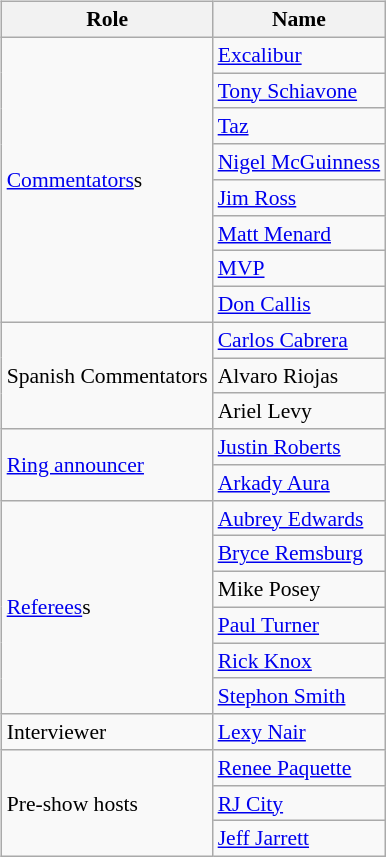<table class=wikitable style="font-size:90%; margin: 0.5em 0 0.5em 1em; float: right; clear: right;">
<tr>
<th>Role</th>
<th>Name</th>
</tr>
<tr>
<td rowspan=8><a href='#'>Commentators</a>s</td>
<td><a href='#'>Excalibur</a> </td>
</tr>
<tr>
<td><a href='#'>Tony Schiavone</a> </td>
</tr>
<tr>
<td><a href='#'>Taz</a> </td>
</tr>
<tr>
<td><a href='#'>Nigel McGuinness</a> </td>
</tr>
<tr>
<td><a href='#'>Jim Ross</a> </td>
</tr>
<tr>
<td><a href='#'>Matt Menard</a> </td>
</tr>
<tr>
<td><a href='#'>MVP</a> </td>
</tr>
<tr>
<td><a href='#'>Don Callis</a> </td>
</tr>
<tr>
<td rowspan=3>Spanish Commentators</td>
<td><a href='#'>Carlos Cabrera</a></td>
</tr>
<tr>
<td>Alvaro Riojas</td>
</tr>
<tr>
<td>Ariel Levy</td>
</tr>
<tr>
<td rowspan=2><a href='#'>Ring announcer</a></td>
<td><a href='#'>Justin Roberts</a> </td>
</tr>
<tr>
<td><a href='#'>Arkady Aura</a> </td>
</tr>
<tr>
<td rowspan=6><a href='#'>Referees</a>s</td>
<td><a href='#'>Aubrey Edwards</a></td>
</tr>
<tr>
<td><a href='#'>Bryce Remsburg</a></td>
</tr>
<tr>
<td>Mike Posey</td>
</tr>
<tr>
<td><a href='#'>Paul Turner</a></td>
</tr>
<tr>
<td><a href='#'>Rick Knox</a></td>
</tr>
<tr>
<td><a href='#'>Stephon Smith</a></td>
</tr>
<tr>
<td>Interviewer</td>
<td><a href='#'>Lexy Nair</a></td>
</tr>
<tr>
<td rowspan=3>Pre-show hosts</td>
<td><a href='#'>Renee Paquette</a></td>
</tr>
<tr>
<td><a href='#'>RJ City</a></td>
</tr>
<tr>
<td><a href='#'>Jeff Jarrett</a></td>
</tr>
</table>
